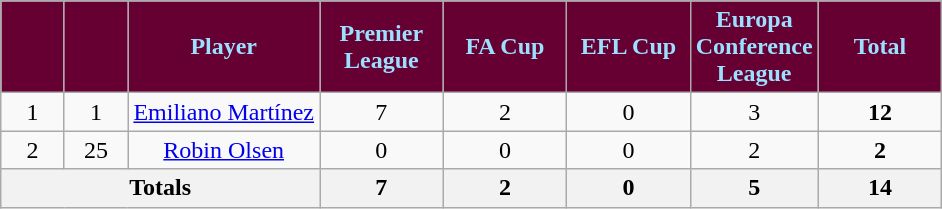<table class="wikitable sortable" style="text-align:center">
<tr>
<th style="background:#660033;color:#9be1ff; width:35px;"></th>
<th style="background:#660033;color:#9be1ff; width:35px;"></th>
<th style="background:#660033;color:#9be1ff;">Player</th>
<th style="background:#660033;color:#9be1ff; width:75px;">Premier League</th>
<th style="background:#660033;color:#9be1ff; width:75px;">FA Cup</th>
<th style="background:#660033;color:#9be1ff; width:75px;">EFL Cup</th>
<th style="background:#660033;color:#9be1ff; width:75px;">Europa Conference League</th>
<th style="background:#660033;color:#9be1ff; width:75px;"><strong>Total</strong></th>
</tr>
<tr>
<td>1</td>
<td>1</td>
<td> <a href='#'>Emiliano Martínez</a></td>
<td>7</td>
<td>2</td>
<td>0</td>
<td>3</td>
<td><strong>12</strong></td>
</tr>
<tr>
<td>2</td>
<td>25</td>
<td> <a href='#'>Robin Olsen</a></td>
<td>0</td>
<td>0</td>
<td>0</td>
<td>2</td>
<td><strong>2</strong></td>
</tr>
<tr class="sortbottom">
<th colspan="3"><strong>Totals</strong></th>
<th>7</th>
<th>2</th>
<th>0</th>
<th>5</th>
<th>14</th>
</tr>
</table>
